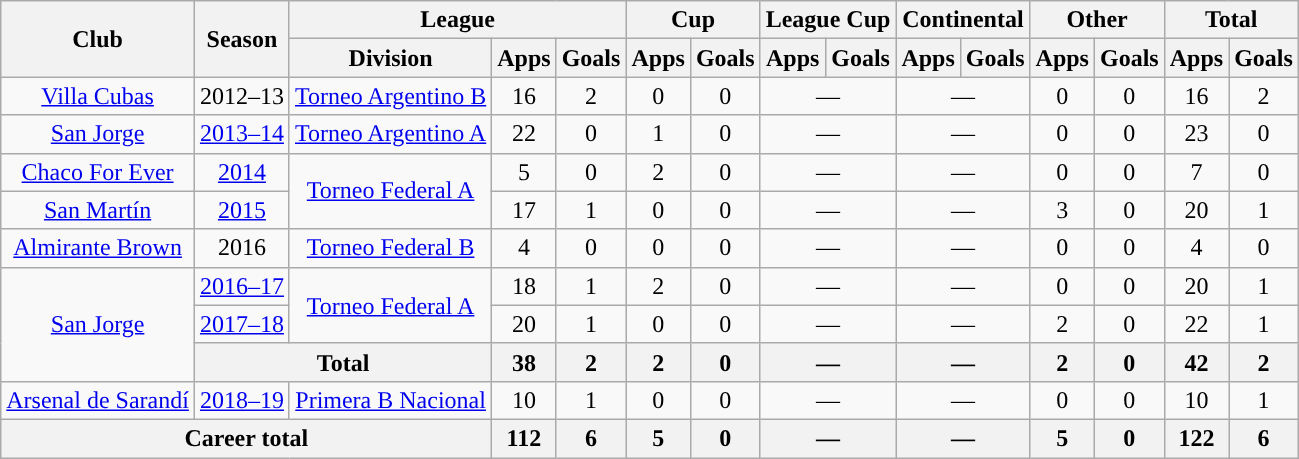<table class="wikitable" style="text-align:center">
<tr>
<th rowspan="2">Club</th>
<th rowspan="2">Season</th>
<th colspan="3">League</th>
<th colspan="2">Cup</th>
<th colspan="2">League Cup</th>
<th colspan="2">Continental</th>
<th colspan="2">Other</th>
<th colspan="2">Total</th>
</tr>
<tr>
<th>Division</th>
<th>Apps</th>
<th>Goals</th>
<th>Apps</th>
<th>Goals</th>
<th>Apps</th>
<th>Goals</th>
<th>Apps</th>
<th>Goals</th>
<th>Apps</th>
<th>Goals</th>
<th>Apps</th>
<th>Goals</th>
</tr>
<tr>
<td rowspan="1"><a href='#'>Villa Cubas</a></td>
<td>2012–13</td>
<td rowspan="1"><a href='#'>Torneo Argentino B</a></td>
<td>16</td>
<td>2</td>
<td>0</td>
<td>0</td>
<td colspan="2">—</td>
<td colspan="2">—</td>
<td>0</td>
<td>0</td>
<td>16</td>
<td>2</td>
</tr>
<tr>
<td rowspan="1"><a href='#'>San Jorge</a></td>
<td><a href='#'>2013–14</a></td>
<td rowspan="1"><a href='#'>Torneo Argentino A</a></td>
<td>22</td>
<td>0</td>
<td>1</td>
<td>0</td>
<td colspan="2">—</td>
<td colspan="2">—</td>
<td>0</td>
<td>0</td>
<td>23</td>
<td>0</td>
</tr>
<tr>
<td rowspan="1"><a href='#'>Chaco For Ever</a></td>
<td><a href='#'>2014</a></td>
<td rowspan="2"><a href='#'>Torneo Federal A</a></td>
<td>5</td>
<td>0</td>
<td>2</td>
<td>0</td>
<td colspan="2">—</td>
<td colspan="2">—</td>
<td>0</td>
<td>0</td>
<td>7</td>
<td>0</td>
</tr>
<tr>
<td rowspan="1"><a href='#'>San Martín</a></td>
<td><a href='#'>2015</a></td>
<td>17</td>
<td>1</td>
<td>0</td>
<td>0</td>
<td colspan="2">—</td>
<td colspan="2">—</td>
<td>3</td>
<td>0</td>
<td>20</td>
<td>1</td>
</tr>
<tr>
<td rowspan="1"><a href='#'>Almirante Brown</a></td>
<td>2016</td>
<td rowspan="1"><a href='#'>Torneo Federal B</a></td>
<td>4</td>
<td>0</td>
<td>0</td>
<td>0</td>
<td colspan="2">—</td>
<td colspan="2">—</td>
<td>0</td>
<td>0</td>
<td>4</td>
<td>0</td>
</tr>
<tr>
<td rowspan="3"><a href='#'>San Jorge</a></td>
<td><a href='#'>2016–17</a></td>
<td rowspan="2"><a href='#'>Torneo Federal A</a></td>
<td>18</td>
<td>1</td>
<td>2</td>
<td>0</td>
<td colspan="2">—</td>
<td colspan="2">—</td>
<td>0</td>
<td>0</td>
<td>20</td>
<td>1</td>
</tr>
<tr>
<td><a href='#'>2017–18</a></td>
<td>20</td>
<td>1</td>
<td>0</td>
<td>0</td>
<td colspan="2">—</td>
<td colspan="2">—</td>
<td>2</td>
<td>0</td>
<td>22</td>
<td>1</td>
</tr>
<tr>
<th colspan="2">Total</th>
<th>38</th>
<th>2</th>
<th>2</th>
<th>0</th>
<th colspan="2">—</th>
<th colspan="2">—</th>
<th>2</th>
<th>0</th>
<th>42</th>
<th>2</th>
</tr>
<tr>
<td rowspan="1"><a href='#'>Arsenal de Sarandí</a></td>
<td><a href='#'>2018–19</a></td>
<td rowspan="1"><a href='#'>Primera B Nacional</a></td>
<td>10</td>
<td>1</td>
<td>0</td>
<td>0</td>
<td colspan="2">—</td>
<td colspan="2">—</td>
<td>0</td>
<td>0</td>
<td>10</td>
<td>1</td>
</tr>
<tr>
<th colspan="3">Career total</th>
<th>112</th>
<th>6</th>
<th>5</th>
<th>0</th>
<th colspan="2">—</th>
<th colspan="2">—</th>
<th>5</th>
<th>0</th>
<th>122</th>
<th>6</th>
</tr>
</table>
